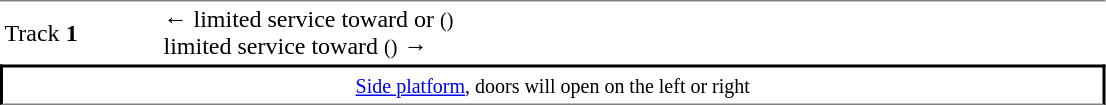<table table border=0 cellspacing=0 cellpadding=3>
<tr>
<td style="border-top:solid 1px gray;" width=100>Track <strong>1</strong></td>
<td style="border-top:solid 1px gray;" width=625>←  limited service toward  or  <small>()</small><br>  limited service toward  <small>()</small> →</td>
</tr>
<tr>
<td style="border-bottom:solid 1px gray;border-top:solid 2px black;border-right:solid 2px black;border-left:solid 2px black;text-align:center;" colspan=2><small><a href='#'>Side platform</a>, doors will open on the left or right</small> </td>
</tr>
</table>
